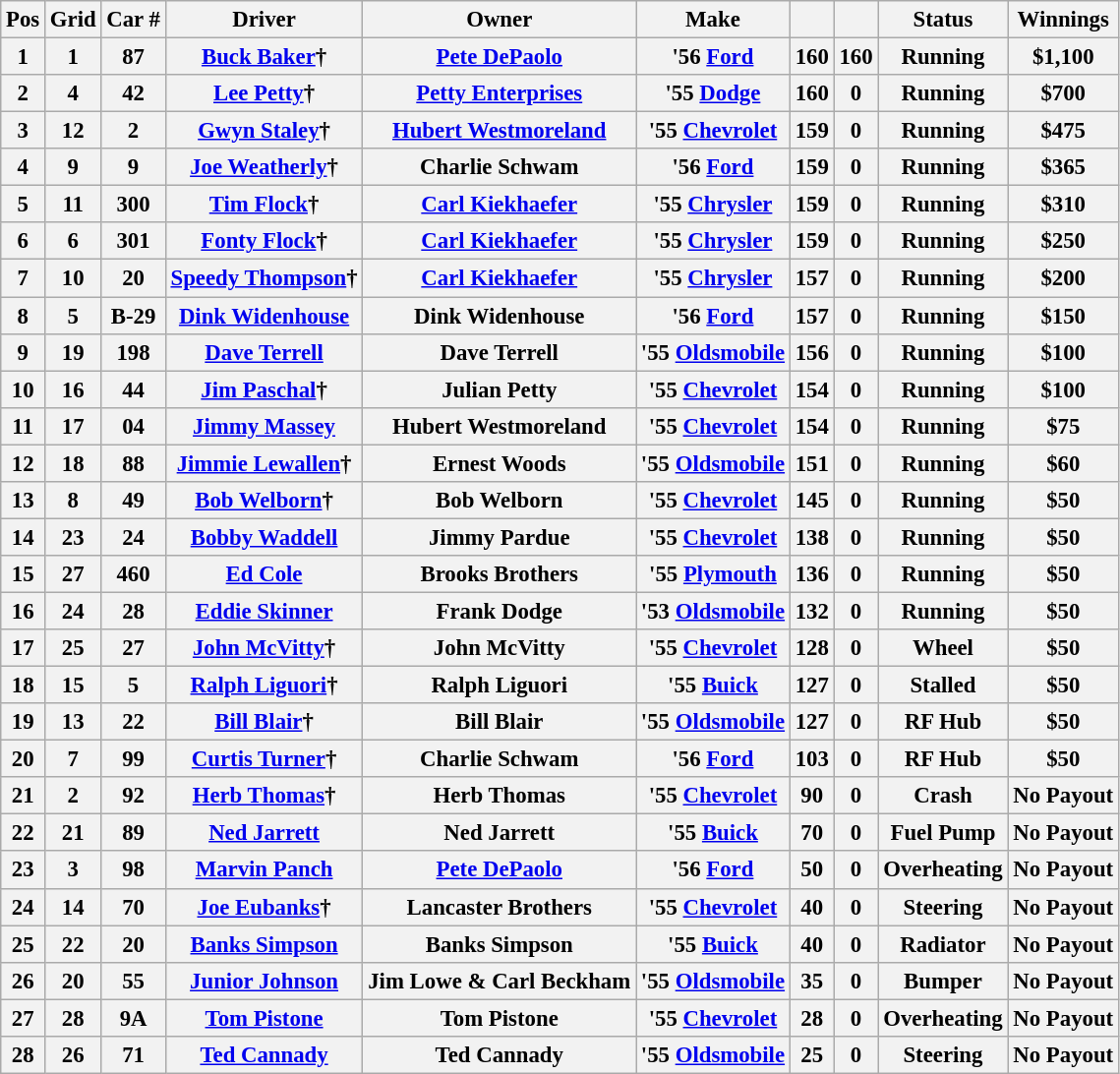<table class="sortable wikitable" style="font-size:95%">
<tr>
<th>Pos</th>
<th>Grid</th>
<th>Car #</th>
<th>Driver</th>
<th>Owner</th>
<th>Make</th>
<th></th>
<th></th>
<th>Status</th>
<th>Winnings</th>
</tr>
<tr>
<th>1</th>
<th>1</th>
<th>87</th>
<th><a href='#'>Buck Baker</a>†</th>
<th><a href='#'>Pete DePaolo</a></th>
<th>'56 <a href='#'>Ford</a></th>
<th>160</th>
<th>160</th>
<th>Running</th>
<th>$1,100</th>
</tr>
<tr>
<th>2</th>
<th>4</th>
<th>42</th>
<th><a href='#'>Lee Petty</a>†</th>
<th><a href='#'>Petty Enterprises</a></th>
<th>'55 <a href='#'>Dodge</a></th>
<th>160</th>
<th>0</th>
<th>Running</th>
<th>$700</th>
</tr>
<tr>
<th>3</th>
<th>12</th>
<th>2</th>
<th><a href='#'>Gwyn Staley</a>†</th>
<th><a href='#'>Hubert Westmoreland</a></th>
<th>'55 <a href='#'>Chevrolet</a></th>
<th>159</th>
<th>0</th>
<th>Running</th>
<th>$475</th>
</tr>
<tr>
<th>4</th>
<th>9</th>
<th>9</th>
<th><a href='#'>Joe Weatherly</a>†</th>
<th>Charlie Schwam</th>
<th>'56 <a href='#'>Ford</a></th>
<th>159</th>
<th>0</th>
<th>Running</th>
<th>$365</th>
</tr>
<tr>
<th>5</th>
<th>11</th>
<th>300</th>
<th><a href='#'>Tim Flock</a>†</th>
<th><a href='#'>Carl Kiekhaefer</a></th>
<th>'55 <a href='#'>Chrysler</a></th>
<th>159</th>
<th>0</th>
<th>Running</th>
<th>$310</th>
</tr>
<tr>
<th>6</th>
<th>6</th>
<th>301</th>
<th><a href='#'>Fonty Flock</a>†</th>
<th><a href='#'>Carl Kiekhaefer</a></th>
<th>'55 <a href='#'>Chrysler</a></th>
<th>159</th>
<th>0</th>
<th>Running</th>
<th>$250</th>
</tr>
<tr>
<th>7</th>
<th>10</th>
<th>20</th>
<th><a href='#'>Speedy Thompson</a>†</th>
<th><a href='#'>Carl Kiekhaefer</a></th>
<th>'55 <a href='#'>Chrysler</a></th>
<th>157</th>
<th>0</th>
<th>Running</th>
<th>$200</th>
</tr>
<tr>
<th>8</th>
<th>5</th>
<th>B-29</th>
<th><a href='#'>Dink Widenhouse</a></th>
<th>Dink Widenhouse</th>
<th>'56 <a href='#'>Ford</a></th>
<th>157</th>
<th>0</th>
<th>Running</th>
<th>$150</th>
</tr>
<tr>
<th>9</th>
<th>19</th>
<th>198</th>
<th><a href='#'>Dave Terrell</a></th>
<th>Dave Terrell</th>
<th>'55 <a href='#'>Oldsmobile</a></th>
<th>156</th>
<th>0</th>
<th>Running</th>
<th>$100</th>
</tr>
<tr>
<th>10</th>
<th>16</th>
<th>44</th>
<th><a href='#'>Jim Paschal</a>†</th>
<th>Julian Petty</th>
<th>'55 <a href='#'>Chevrolet</a></th>
<th>154</th>
<th>0</th>
<th>Running</th>
<th>$100</th>
</tr>
<tr>
<th>11</th>
<th>17</th>
<th>04</th>
<th><a href='#'>Jimmy Massey</a></th>
<th>Hubert Westmoreland</th>
<th>'55 <a href='#'>Chevrolet</a></th>
<th>154</th>
<th>0</th>
<th>Running</th>
<th>$75</th>
</tr>
<tr>
<th>12</th>
<th>18</th>
<th>88</th>
<th><a href='#'>Jimmie Lewallen</a>†</th>
<th>Ernest Woods</th>
<th>'55 <a href='#'>Oldsmobile</a></th>
<th>151</th>
<th>0</th>
<th>Running</th>
<th>$60</th>
</tr>
<tr>
<th>13</th>
<th>8</th>
<th>49</th>
<th><a href='#'>Bob Welborn</a>†</th>
<th>Bob Welborn</th>
<th>'55 <a href='#'>Chevrolet</a></th>
<th>145</th>
<th>0</th>
<th>Running</th>
<th>$50</th>
</tr>
<tr>
<th>14</th>
<th>23</th>
<th>24</th>
<th><a href='#'>Bobby Waddell</a></th>
<th>Jimmy Pardue</th>
<th>'55 <a href='#'>Chevrolet</a></th>
<th>138</th>
<th>0</th>
<th>Running</th>
<th>$50</th>
</tr>
<tr>
<th>15</th>
<th>27</th>
<th>460</th>
<th><a href='#'>Ed Cole</a></th>
<th>Brooks Brothers</th>
<th>'55 <a href='#'>Plymouth</a></th>
<th>136</th>
<th>0</th>
<th>Running</th>
<th>$50</th>
</tr>
<tr>
<th>16</th>
<th>24</th>
<th>28</th>
<th><a href='#'>Eddie Skinner</a></th>
<th>Frank Dodge</th>
<th>'53 <a href='#'>Oldsmobile</a></th>
<th>132</th>
<th>0</th>
<th>Running</th>
<th>$50</th>
</tr>
<tr>
<th>17</th>
<th>25</th>
<th>27</th>
<th><a href='#'>John McVitty</a>†</th>
<th>John McVitty</th>
<th>'55 <a href='#'>Chevrolet</a></th>
<th>128</th>
<th>0</th>
<th>Wheel</th>
<th>$50</th>
</tr>
<tr>
<th>18</th>
<th>15</th>
<th>5</th>
<th><a href='#'>Ralph Liguori</a>†</th>
<th>Ralph Liguori</th>
<th>'55 <a href='#'>Buick</a></th>
<th>127</th>
<th>0</th>
<th>Stalled</th>
<th>$50</th>
</tr>
<tr>
<th>19</th>
<th>13</th>
<th>22</th>
<th><a href='#'>Bill Blair</a>†</th>
<th>Bill Blair</th>
<th>'55 <a href='#'>Oldsmobile</a></th>
<th>127</th>
<th>0</th>
<th>RF Hub</th>
<th>$50</th>
</tr>
<tr>
<th>20</th>
<th>7</th>
<th>99</th>
<th><a href='#'>Curtis Turner</a>†</th>
<th>Charlie Schwam</th>
<th>'56 <a href='#'>Ford</a></th>
<th>103</th>
<th>0</th>
<th>RF Hub</th>
<th>$50</th>
</tr>
<tr>
<th>21</th>
<th>2</th>
<th>92</th>
<th><a href='#'>Herb Thomas</a>†</th>
<th>Herb Thomas</th>
<th>'55 <a href='#'>Chevrolet</a></th>
<th>90</th>
<th>0</th>
<th>Crash</th>
<th>No Payout</th>
</tr>
<tr>
<th>22</th>
<th>21</th>
<th>89</th>
<th><a href='#'>Ned Jarrett</a></th>
<th>Ned Jarrett</th>
<th>'55 <a href='#'>Buick</a></th>
<th>70</th>
<th>0</th>
<th>Fuel Pump</th>
<th>No Payout</th>
</tr>
<tr>
<th>23</th>
<th>3</th>
<th>98</th>
<th><a href='#'>Marvin Panch</a></th>
<th><a href='#'>Pete DePaolo</a></th>
<th>'56 <a href='#'>Ford</a></th>
<th>50</th>
<th>0</th>
<th>Overheating</th>
<th>No Payout</th>
</tr>
<tr>
<th>24</th>
<th>14</th>
<th>70</th>
<th><a href='#'>Joe Eubanks</a>†</th>
<th>Lancaster Brothers</th>
<th>'55 <a href='#'>Chevrolet</a></th>
<th>40</th>
<th>0</th>
<th>Steering</th>
<th>No Payout</th>
</tr>
<tr>
<th>25</th>
<th>22</th>
<th>20</th>
<th><a href='#'>Banks Simpson</a></th>
<th>Banks Simpson</th>
<th>'55 <a href='#'>Buick</a></th>
<th>40</th>
<th>0</th>
<th>Radiator</th>
<th>No Payout</th>
</tr>
<tr>
<th>26</th>
<th>20</th>
<th>55</th>
<th><a href='#'>Junior Johnson</a></th>
<th>Jim Lowe & Carl Beckham</th>
<th>'55 <a href='#'>Oldsmobile</a></th>
<th>35</th>
<th>0</th>
<th>Bumper</th>
<th>No Payout</th>
</tr>
<tr>
<th>27</th>
<th>28</th>
<th>9A</th>
<th><a href='#'>Tom Pistone</a></th>
<th>Tom Pistone</th>
<th>'55 <a href='#'>Chevrolet</a></th>
<th>28</th>
<th>0</th>
<th>Overheating</th>
<th>No Payout</th>
</tr>
<tr>
<th>28</th>
<th>26</th>
<th>71</th>
<th><a href='#'>Ted Cannady</a></th>
<th>Ted Cannady</th>
<th>'55 <a href='#'>Oldsmobile</a></th>
<th>25</th>
<th>0</th>
<th>Steering</th>
<th>No Payout</th>
</tr>
</table>
